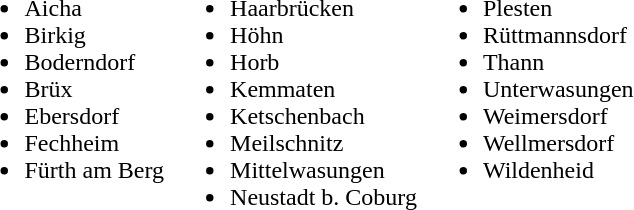<table>
<tr>
<td valign="top"><br><ul><li>Aicha</li><li>Birkig</li><li>Boderndorf</li><li>Brüx</li><li>Ebersdorf</li><li>Fechheim</li><li>Fürth am Berg</li></ul></td>
<td valign="top"><br><ul><li>Haarbrücken</li><li>Höhn</li><li>Horb</li><li>Kemmaten</li><li>Ketschenbach</li><li>Meilschnitz</li><li>Mittelwasungen</li><li>Neustadt b. Coburg</li></ul></td>
<td valign="top"><br><ul><li>Plesten</li><li>Rüttmannsdorf</li><li>Thann</li><li>Unterwasungen</li><li>Weimersdorf</li><li>Wellmersdorf</li><li>Wildenheid</li></ul></td>
</tr>
</table>
